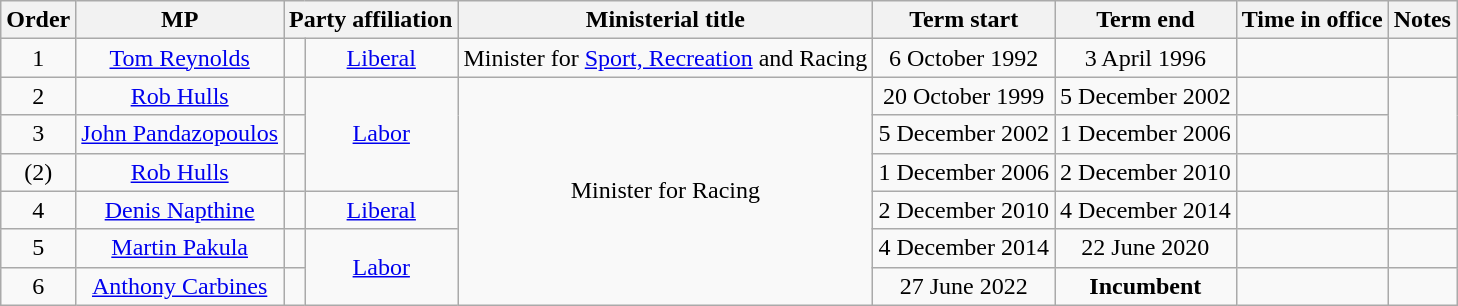<table class="wikitable" style="text-align:center">
<tr>
<th>Order</th>
<th>MP</th>
<th colspan="2">Party affiliation</th>
<th>Ministerial title</th>
<th>Term start</th>
<th>Term end</th>
<th>Time in office</th>
<th>Notes</th>
</tr>
<tr>
<td>1</td>
<td><a href='#'>Tom Reynolds</a> </td>
<td></td>
<td><a href='#'>Liberal</a></td>
<td>Minister for <a href='#'>Sport, Recreation</a> and Racing</td>
<td>6 October 1992</td>
<td>3 April 1996</td>
<td></td>
<td></td>
</tr>
<tr>
<td>2</td>
<td><a href='#'>Rob Hulls</a> </td>
<td></td>
<td rowspan="3"><a href='#'>Labor</a></td>
<td rowspan="6">Minister for Racing</td>
<td>20 October 1999</td>
<td>5 December 2002</td>
<td></td>
<td rowspan="2"></td>
</tr>
<tr>
<td>3</td>
<td><a href='#'>John Pandazopoulos</a> </td>
<td></td>
<td>5 December 2002</td>
<td>1 December 2006</td>
<td></td>
</tr>
<tr>
<td>(2)</td>
<td><a href='#'>Rob Hulls</a> </td>
<td></td>
<td>1 December 2006</td>
<td>2 December 2010</td>
<td></td>
<td></td>
</tr>
<tr>
<td>4</td>
<td><a href='#'>Denis Napthine</a> </td>
<td></td>
<td><a href='#'>Liberal</a></td>
<td>2 December 2010</td>
<td>4 December 2014</td>
<td></td>
<td></td>
</tr>
<tr>
<td>5</td>
<td><a href='#'>Martin Pakula</a> </td>
<td></td>
<td rowspan="2"><a href='#'>Labor</a></td>
<td>4 December 2014</td>
<td>22 June 2020</td>
<td></td>
<td></td>
</tr>
<tr>
<td>6</td>
<td><a href='#'>Anthony Carbines</a> </td>
<td></td>
<td>27 June 2022</td>
<td><strong>Incumbent</strong></td>
<td></td>
<td></td>
</tr>
</table>
